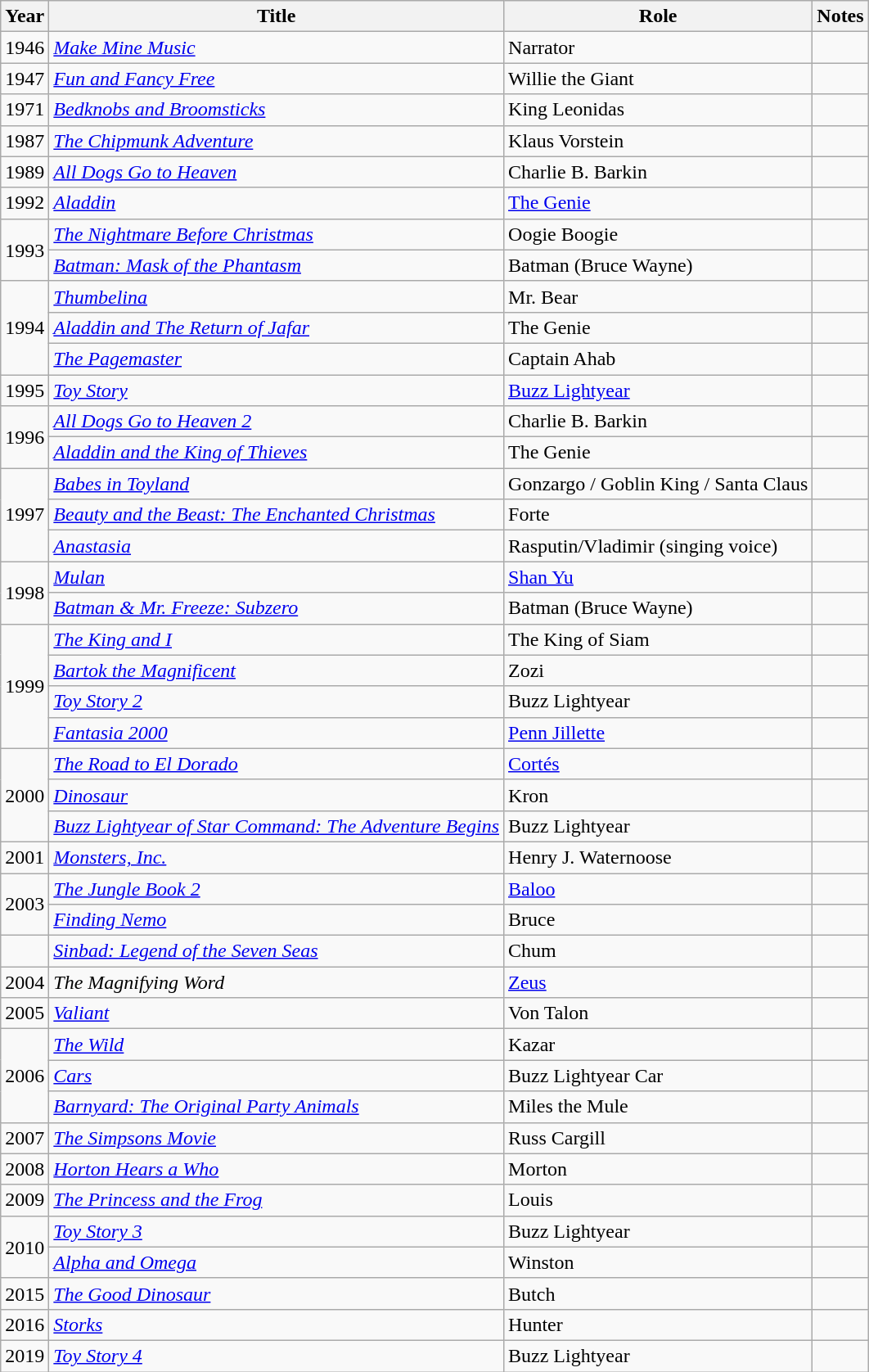<table class="wikitable sortable">
<tr>
<th>Year</th>
<th>Title</th>
<th>Role</th>
<th class="unsortable">Notes</th>
</tr>
<tr>
<td>1946</td>
<td><em><a href='#'>Make Mine Music</a></em></td>
<td>Narrator</td>
<td></td>
</tr>
<tr>
<td>1947</td>
<td><em><a href='#'>Fun and Fancy Free</a></em></td>
<td>Willie the Giant</td>
<td></td>
</tr>
<tr>
<td>1971</td>
<td><em><a href='#'>Bedknobs and Broomsticks</a></em></td>
<td>King Leonidas</td>
<td></td>
</tr>
<tr>
<td>1987</td>
<td><em><a href='#'>The Chipmunk Adventure</a></em></td>
<td>Klaus Vorstein</td>
<td></td>
</tr>
<tr>
<td>1989</td>
<td><em><a href='#'>All Dogs Go to Heaven</a></em></td>
<td>Charlie B. Barkin</td>
<td></td>
</tr>
<tr>
<td>1992</td>
<td><em><a href='#'>Aladdin</a></em></td>
<td><a href='#'>The Genie</a></td>
<td></td>
</tr>
<tr>
<td rowspan=2>1993</td>
<td><em><a href='#'>The Nightmare Before Christmas</a></em></td>
<td>Oogie Boogie</td>
<td></td>
</tr>
<tr>
<td><em><a href='#'>Batman: Mask of the Phantasm</a></em></td>
<td>Batman (Bruce Wayne)</td>
<td></td>
</tr>
<tr>
<td rowspan=3>1994</td>
<td><em><a href='#'>Thumbelina</a></em></td>
<td>Mr. Bear</td>
<td></td>
</tr>
<tr>
<td><em><a href='#'>Aladdin and The Return of Jafar</a></em></td>
<td>The Genie</td>
<td></td>
</tr>
<tr>
<td><em><a href='#'>The Pagemaster</a></em></td>
<td>Captain Ahab</td>
<td></td>
</tr>
<tr>
<td>1995</td>
<td><em><a href='#'>Toy Story</a></em></td>
<td><a href='#'>Buzz Lightyear</a></td>
<td></td>
</tr>
<tr>
<td rowspan=2>1996</td>
<td><em><a href='#'>All Dogs Go to Heaven 2</a></em></td>
<td>Charlie B. Barkin</td>
<td></td>
</tr>
<tr>
<td><em><a href='#'>Aladdin and the King of Thieves</a></em></td>
<td>The Genie</td>
<td></td>
</tr>
<tr>
<td rowspan=3>1997</td>
<td><em><a href='#'>Babes in Toyland</a></em></td>
<td>Gonzargo / Goblin King / Santa Claus</td>
<td></td>
</tr>
<tr>
<td><em><a href='#'>Beauty and the Beast: The Enchanted Christmas</a></em></td>
<td>Forte</td>
<td></td>
</tr>
<tr>
<td><em><a href='#'>Anastasia</a></em></td>
<td>Rasputin/Vladimir (singing voice)</td>
<td></td>
</tr>
<tr>
<td rowspan=2>1998</td>
<td><em><a href='#'>Mulan</a></em></td>
<td><a href='#'>Shan Yu</a></td>
<td></td>
</tr>
<tr>
<td><em><a href='#'>Batman & Mr. Freeze: Subzero</a></em></td>
<td>Batman (Bruce Wayne)</td>
<td></td>
</tr>
<tr>
<td rowspan=4>1999</td>
<td><em><a href='#'>The King and I</a></em></td>
<td>The King of Siam</td>
<td></td>
</tr>
<tr>
<td><em><a href='#'>Bartok the Magnificent</a></em></td>
<td>Zozi</td>
<td></td>
</tr>
<tr>
<td><em><a href='#'>Toy Story 2</a></em></td>
<td>Buzz Lightyear</td>
<td></td>
</tr>
<tr>
<td><em><a href='#'>Fantasia 2000</a></em></td>
<td><a href='#'>Penn Jillette</a></td>
<td></td>
</tr>
<tr>
<td rowspan=3>2000</td>
<td><em><a href='#'>The Road to El Dorado</a></em></td>
<td><a href='#'>Cortés</a></td>
<td></td>
</tr>
<tr>
<td><em><a href='#'>Dinosaur</a></em></td>
<td>Kron</td>
<td></td>
</tr>
<tr>
<td><em><a href='#'>Buzz Lightyear of Star Command: The Adventure Begins</a></em></td>
<td>Buzz Lightyear</td>
<td></td>
</tr>
<tr>
<td>2001</td>
<td><em><a href='#'>Monsters, Inc.</a></em></td>
<td>Henry J. Waternoose</td>
<td></td>
</tr>
<tr>
<td rowspan=2>2003</td>
<td><em><a href='#'>The Jungle Book 2</a></em></td>
<td><a href='#'>Baloo</a></td>
<td></td>
</tr>
<tr>
<td><em><a href='#'>Finding Nemo</a></em></td>
<td>Bruce</td>
<td></td>
</tr>
<tr>
<td></td>
<td><em><a href='#'>Sinbad: Legend of the Seven Seas</a></em></td>
<td>Chum</td>
<td></td>
</tr>
<tr>
<td>2004</td>
<td><em>The Magnifying Word</em></td>
<td><a href='#'>Zeus</a></td>
<td></td>
</tr>
<tr>
<td>2005</td>
<td><em><a href='#'>Valiant</a></em></td>
<td>Von Talon</td>
<td></td>
</tr>
<tr>
<td rowspan=3>2006</td>
<td><em><a href='#'>The Wild</a></em></td>
<td>Kazar</td>
<td></td>
</tr>
<tr>
<td><em><a href='#'>Cars</a></em></td>
<td>Buzz Lightyear Car</td>
<td></td>
</tr>
<tr>
<td><em><a href='#'>Barnyard: The Original Party Animals</a></em></td>
<td>Miles the Mule</td>
<td></td>
</tr>
<tr>
<td>2007</td>
<td><em><a href='#'>The Simpsons Movie</a></em></td>
<td>Russ Cargill</td>
<td></td>
</tr>
<tr>
<td>2008</td>
<td><em><a href='#'>Horton Hears a Who</a></em></td>
<td>Morton</td>
<td></td>
</tr>
<tr>
<td>2009</td>
<td><em><a href='#'>The Princess and the Frog</a></em></td>
<td>Louis</td>
<td></td>
</tr>
<tr>
<td rowspan=2>2010</td>
<td><em><a href='#'>Toy Story 3</a></em></td>
<td>Buzz Lightyear</td>
<td></td>
</tr>
<tr>
<td><em><a href='#'>Alpha and Omega</a></em></td>
<td>Winston</td>
<td></td>
</tr>
<tr>
<td>2015</td>
<td><em><a href='#'>The Good Dinosaur</a></em></td>
<td>Butch</td>
<td></td>
</tr>
<tr>
<td>2016</td>
<td><em><a href='#'>Storks</a></em></td>
<td>Hunter</td>
<td></td>
</tr>
<tr>
<td>2019</td>
<td><em><a href='#'>Toy Story 4</a></em></td>
<td>Buzz Lightyear</td>
<td></td>
</tr>
</table>
